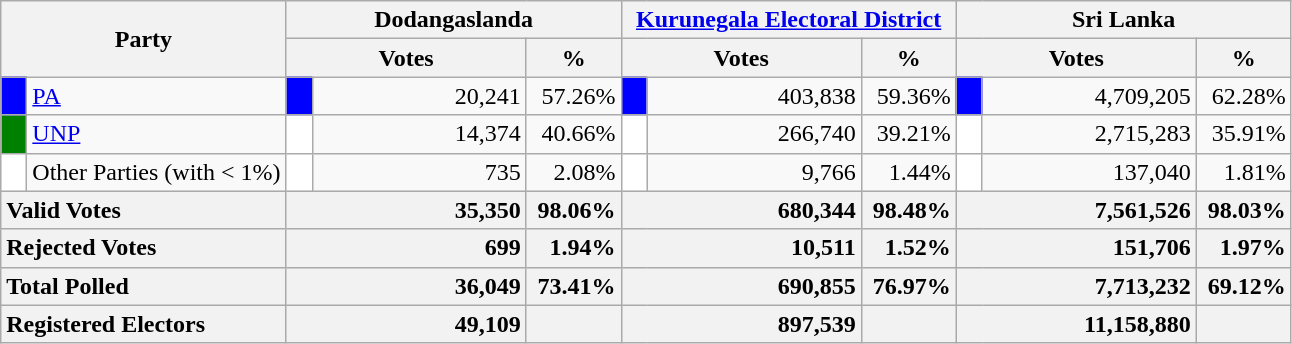<table class="wikitable">
<tr>
<th colspan="2" width="144px"rowspan="2">Party</th>
<th colspan="3" width="216px">Dodangaslanda</th>
<th colspan="3" width="216px"><a href='#'>Kurunegala Electoral District</a></th>
<th colspan="3" width="216px">Sri Lanka</th>
</tr>
<tr>
<th colspan="2" width="144px">Votes</th>
<th>%</th>
<th colspan="2" width="144px">Votes</th>
<th>%</th>
<th colspan="2" width="144px">Votes</th>
<th>%</th>
</tr>
<tr>
<td style="background-color:blue;" width="10px"></td>
<td style="text-align:left;"><a href='#'>PA</a></td>
<td style="background-color:blue;" width="10px"></td>
<td style="text-align:right;">20,241</td>
<td style="text-align:right;">57.26%</td>
<td style="background-color:blue;" width="10px"></td>
<td style="text-align:right;">403,838</td>
<td style="text-align:right;">59.36%</td>
<td style="background-color:blue;" width="10px"></td>
<td style="text-align:right;">4,709,205</td>
<td style="text-align:right;">62.28%</td>
</tr>
<tr>
<td style="background-color:green;" width="10px"></td>
<td style="text-align:left;"><a href='#'>UNP</a></td>
<td style="background-color:white;" width="10px"></td>
<td style="text-align:right;">14,374</td>
<td style="text-align:right;">40.66%</td>
<td style="background-color:white;" width="10px"></td>
<td style="text-align:right;">266,740</td>
<td style="text-align:right;">39.21%</td>
<td style="background-color:white;" width="10px"></td>
<td style="text-align:right;">2,715,283</td>
<td style="text-align:right;">35.91%</td>
</tr>
<tr>
<td style="background-color:white;" width="10px"></td>
<td style="text-align:left;">Other Parties (with < 1%)</td>
<td style="background-color:white;" width="10px"></td>
<td style="text-align:right;">735</td>
<td style="text-align:right;">2.08%</td>
<td style="background-color:white;" width="10px"></td>
<td style="text-align:right;">9,766</td>
<td style="text-align:right;">1.44%</td>
<td style="background-color:white;" width="10px"></td>
<td style="text-align:right;">137,040</td>
<td style="text-align:right;">1.81%</td>
</tr>
<tr>
<th colspan="2" width="144px"style="text-align:left;">Valid Votes</th>
<th style="text-align:right;"colspan="2" width="144px">35,350</th>
<th style="text-align:right;">98.06%</th>
<th style="text-align:right;"colspan="2" width="144px">680,344</th>
<th style="text-align:right;">98.48%</th>
<th style="text-align:right;"colspan="2" width="144px">7,561,526</th>
<th style="text-align:right;">98.03%</th>
</tr>
<tr>
<th colspan="2" width="144px"style="text-align:left;">Rejected Votes</th>
<th style="text-align:right;"colspan="2" width="144px">699</th>
<th style="text-align:right;">1.94%</th>
<th style="text-align:right;"colspan="2" width="144px">10,511</th>
<th style="text-align:right;">1.52%</th>
<th style="text-align:right;"colspan="2" width="144px">151,706</th>
<th style="text-align:right;">1.97%</th>
</tr>
<tr>
<th colspan="2" width="144px"style="text-align:left;">Total Polled</th>
<th style="text-align:right;"colspan="2" width="144px">36,049</th>
<th style="text-align:right;">73.41%</th>
<th style="text-align:right;"colspan="2" width="144px">690,855</th>
<th style="text-align:right;">76.97%</th>
<th style="text-align:right;"colspan="2" width="144px">7,713,232</th>
<th style="text-align:right;">69.12%</th>
</tr>
<tr>
<th colspan="2" width="144px"style="text-align:left;">Registered Electors</th>
<th style="text-align:right;"colspan="2" width="144px">49,109</th>
<th></th>
<th style="text-align:right;"colspan="2" width="144px">897,539</th>
<th></th>
<th style="text-align:right;"colspan="2" width="144px">11,158,880</th>
<th></th>
</tr>
</table>
